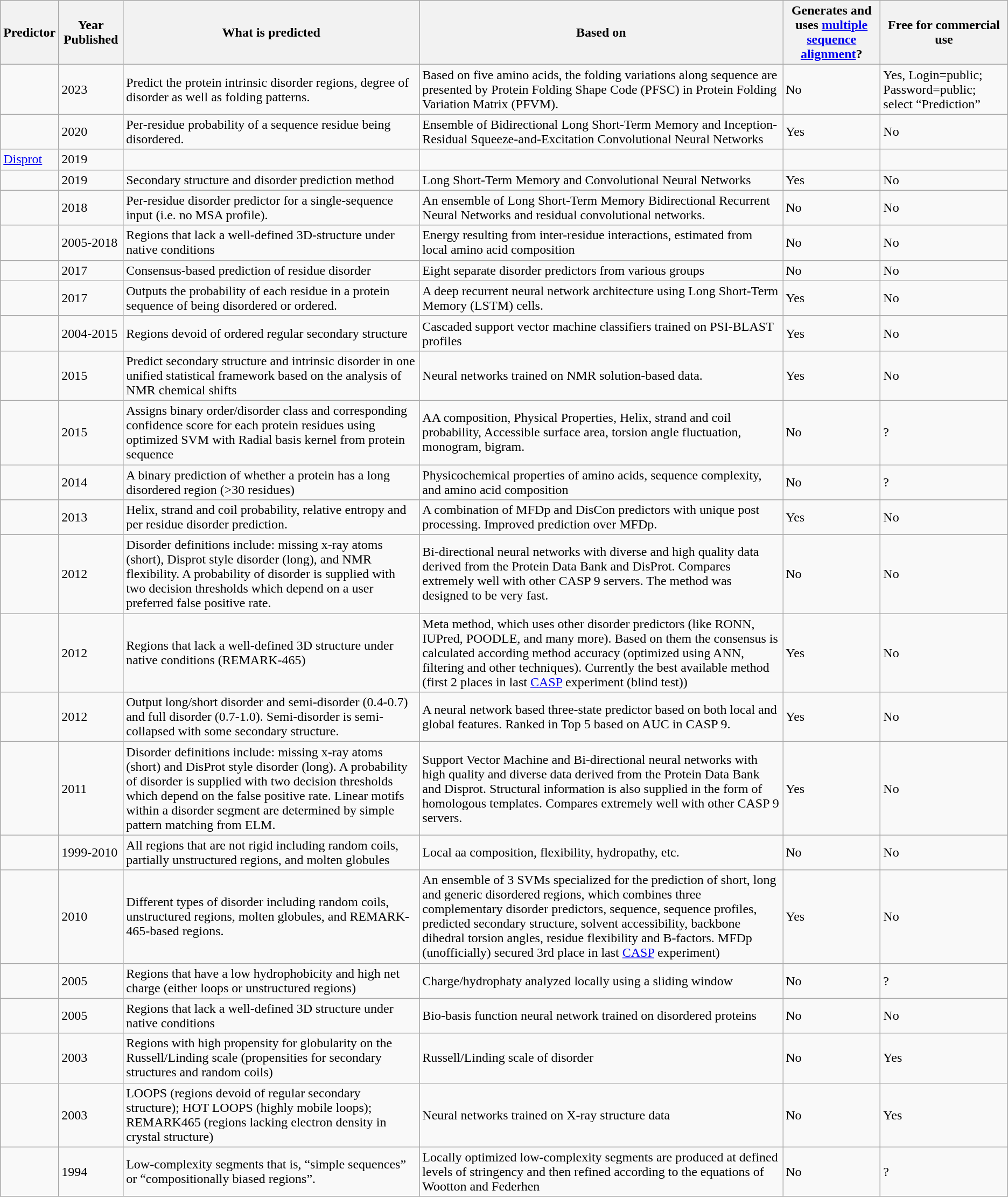<table class="wikitable sortable">
<tr>
<th>Predictor</th>
<th>Year Published</th>
<th class=unsortable>What is predicted</th>
<th class=unsortable>Based on</th>
<th>Generates and uses <a href='#'>multiple sequence alignment</a>?</th>
<th>Free for commercial use</th>
</tr>
<tr>
<td></td>
<td>2023</td>
<td>Predict the protein intrinsic disorder regions, degree of disorder as well as folding patterns.</td>
<td>Based on five amino acids, the folding variations along sequence are presented by Protein Folding Shape Code (PFSC) in Protein Folding Variation Matrix (PFVM).</td>
<td>No</td>
<td>Yes, Login=public; Password=public; select “Prediction”</td>
</tr>
<tr>
<td></td>
<td>2020</td>
<td>Per-residue probability of a sequence residue being disordered.</td>
<td>Ensemble of Bidirectional Long Short-Term Memory and Inception-Residual Squeeze-and-Excitation Convolutional Neural Networks</td>
<td>Yes</td>
<td>No</td>
</tr>
<tr>
<td><a href='#'>Disprot</a></td>
<td>2019</td>
<td></td>
<td></td>
<td></td>
<td></td>
</tr>
<tr>
<td></td>
<td>2019</td>
<td>Secondary structure and disorder prediction method</td>
<td>Long Short-Term Memory and Convolutional Neural Networks</td>
<td>Yes</td>
<td>No</td>
</tr>
<tr>
<td></td>
<td>2018</td>
<td>Per-residue disorder predictor for a single-sequence input (i.e. no MSA profile).</td>
<td>An ensemble of Long Short-Term Memory Bidirectional Recurrent Neural Networks and residual convolutional networks.</td>
<td>No</td>
<td>No</td>
</tr>
<tr>
<td></td>
<td>2005-2018</td>
<td>Regions that lack a well-defined 3D-structure under native conditions</td>
<td>Energy resulting from inter-residue interactions, estimated from local amino acid composition</td>
<td>No</td>
<td>No</td>
</tr>
<tr>
<td></td>
<td>2017</td>
<td>Consensus-based prediction of residue disorder</td>
<td>Eight separate disorder predictors from various groups</td>
<td>No</td>
<td>No</td>
</tr>
<tr>
<td></td>
<td>2017</td>
<td>Outputs the probability of each residue in a protein sequence of being disordered or ordered.</td>
<td>A deep recurrent neural network architecture using Long Short-Term Memory (LSTM) cells.</td>
<td>Yes</td>
<td>No</td>
</tr>
<tr>
<td></td>
<td>2004-2015</td>
<td>Regions devoid of ordered regular secondary structure</td>
<td>Cascaded support vector machine classifiers trained on PSI-BLAST profiles</td>
<td>Yes</td>
<td>No</td>
</tr>
<tr>
<td></td>
<td>2015</td>
<td>Predict secondary structure and intrinsic disorder in one unified statistical framework based on the analysis of NMR chemical shifts</td>
<td>Neural networks trained on NMR solution-based data.</td>
<td>Yes</td>
<td>No</td>
</tr>
<tr>
<td> </td>
<td>2015</td>
<td>Assigns binary order/disorder class and corresponding confidence score for each protein residues using optimized SVM with Radial basis kernel from protein sequence</td>
<td>AA composition, Physical Properties, Helix, strand and coil probability, Accessible surface area, torsion angle fluctuation, monogram, bigram.</td>
<td>No</td>
<td>?</td>
</tr>
<tr>
<td></td>
<td>2014</td>
<td>A binary prediction of whether a protein has a long disordered region (>30 residues)</td>
<td>Physicochemical properties of amino acids, sequence complexity, and amino acid composition</td>
<td>No</td>
<td>?</td>
</tr>
<tr>
<td> </td>
<td>2013</td>
<td>Helix, strand and coil probability, relative entropy and per residue disorder prediction.</td>
<td>A combination of MFDp and DisCon predictors with unique post processing. Improved prediction over MFDp.</td>
<td>Yes</td>
<td>No</td>
</tr>
<tr>
<td></td>
<td>2012</td>
<td>Disorder definitions include: missing x-ray atoms (short), Disprot style disorder (long), and NMR flexibility. A probability of disorder is supplied with two decision thresholds which depend on a user preferred false positive rate.</td>
<td>Bi-directional neural networks with diverse and high quality data derived from the Protein Data Bank and DisProt. Compares extremely well with other CASP 9 servers. The method was designed to be very fast.</td>
<td>No</td>
<td>No</td>
</tr>
<tr>
<td></td>
<td>2012</td>
<td>Regions that lack a well-defined 3D structure under native conditions (REMARK-465)</td>
<td>Meta method, which uses other disorder predictors (like RONN, IUPred, POODLE, and many more). Based on them the consensus is calculated according method accuracy (optimized using ANN, filtering and other techniques). Currently the best available method (first 2 places in last <a href='#'>CASP</a> experiment (blind test))</td>
<td>Yes</td>
<td>No</td>
</tr>
<tr>
<td> </td>
<td>2012</td>
<td>Output long/short disorder and semi-disorder (0.4-0.7) and full disorder (0.7-1.0). Semi-disorder is semi-collapsed with some secondary structure.</td>
<td>A neural network based three-state predictor based on both local and global features. Ranked in Top 5 based on AUC in CASP 9.</td>
<td>Yes</td>
<td>No</td>
</tr>
<tr>
<td></td>
<td>2011</td>
<td>Disorder definitions include: missing x-ray atoms (short) and DisProt style disorder (long). A probability of disorder is supplied with two decision thresholds which depend on the false positive rate. Linear motifs within a disorder segment are determined by simple pattern matching from ELM.</td>
<td>Support Vector Machine and Bi-directional neural networks with high quality and diverse data derived from the Protein Data Bank and Disprot. Structural information is also supplied in the form of homologous templates. Compares extremely well with other CASP 9 servers.</td>
<td>Yes</td>
<td>No</td>
</tr>
<tr>
<td></td>
<td>1999-2010</td>
<td>All regions that are not rigid including random coils, partially unstructured regions, and molten globules</td>
<td>Local aa composition, flexibility, hydropathy, etc.</td>
<td>No</td>
<td>No</td>
</tr>
<tr>
<td> </td>
<td>2010</td>
<td>Different types of disorder including random coils, unstructured regions, molten globules, and REMARK-465-based regions.</td>
<td>An ensemble of 3 SVMs specialized for the prediction of short, long and generic disordered regions, which combines three complementary disorder predictors, sequence, sequence profiles, predicted secondary structure, solvent accessibility, backbone dihedral torsion angles, residue flexibility and B-factors. MFDp (unofficially) secured 3rd place in last <a href='#'>CASP</a> experiment)</td>
<td>Yes</td>
<td>No</td>
</tr>
<tr>
<td></td>
<td>2005</td>
<td>Regions that have a low hydrophobicity and high net charge (either loops or unstructured regions)</td>
<td>Charge/hydrophaty analyzed locally using a sliding window</td>
<td>No</td>
<td>?</td>
</tr>
<tr>
<td></td>
<td>2005</td>
<td>Regions that lack a well-defined 3D structure under native conditions</td>
<td>Bio-basis function neural network trained on disordered proteins</td>
<td>No</td>
<td>No</td>
</tr>
<tr>
<td></td>
<td>2003</td>
<td>Regions with high propensity for globularity on the Russell/Linding scale (propensities for secondary structures and random coils)</td>
<td>Russell/Linding scale of disorder</td>
<td>No</td>
<td>Yes</td>
</tr>
<tr>
<td></td>
<td>2003</td>
<td>LOOPS (regions devoid of regular secondary structure); HOT LOOPS (highly mobile loops); REMARK465 (regions lacking electron density in crystal structure)</td>
<td>Neural networks trained on X-ray structure data</td>
<td>No</td>
<td>Yes</td>
</tr>
<tr>
<td></td>
<td>1994</td>
<td>Low-complexity segments that is, “simple sequences” or “compositionally biased regions”.</td>
<td>Locally optimized low-complexity segments are produced at defined levels of stringency and then refined according to the equations of Wootton and Federhen</td>
<td>No</td>
<td>?</td>
</tr>
</table>
